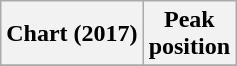<table class="wikitable plainrowheaders" style="text-align:center">
<tr>
<th scope="col">Chart (2017)</th>
<th scope="col">Peak<br>position</th>
</tr>
<tr>
</tr>
</table>
